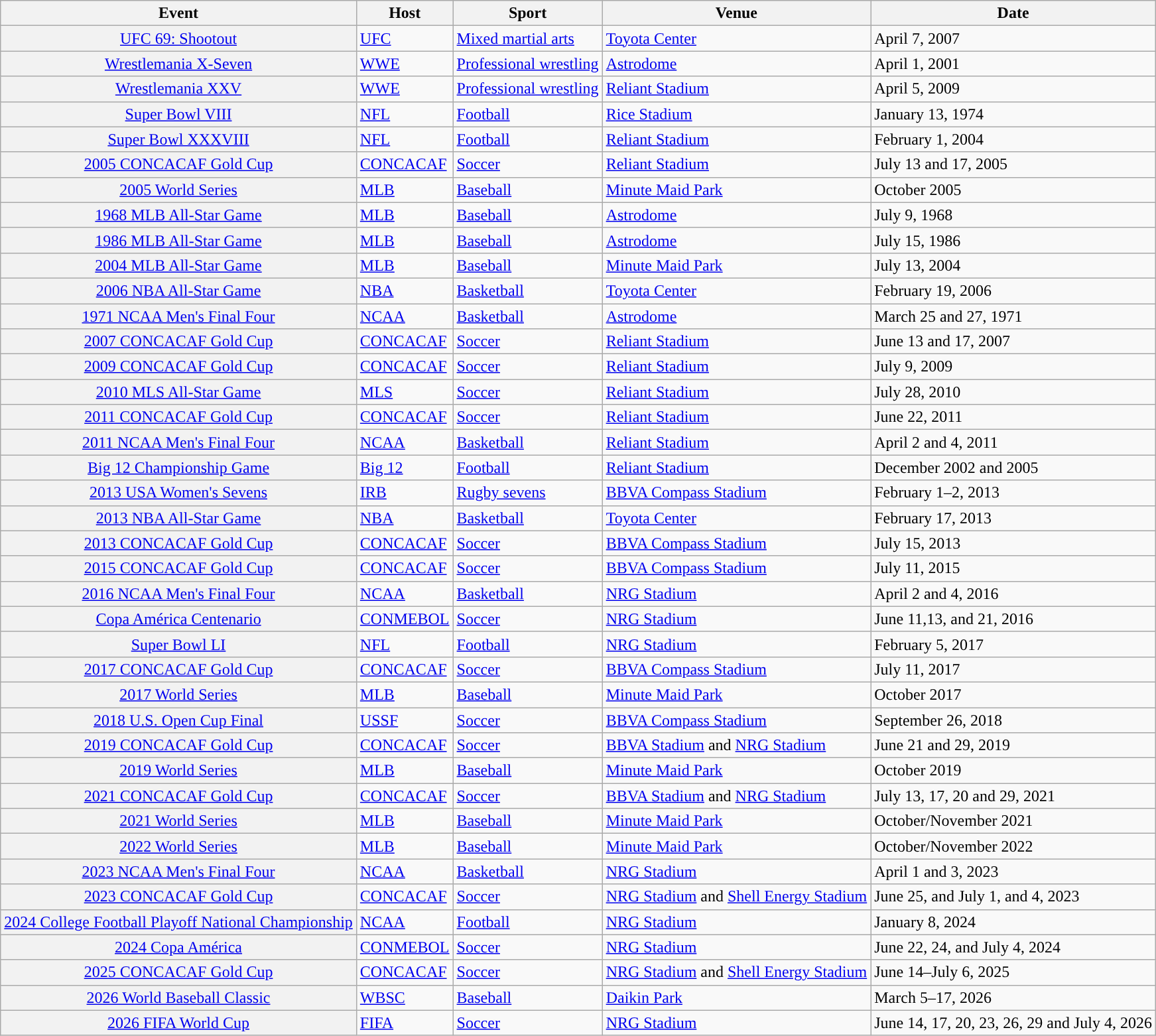<table class="wikitable sortable">
<tr>
<th scope="col">Event</th>
<th scope="col">Host</th>
<th scope="col">Sport</th>
<th scope="col">Venue</th>
<th scope="col">Date</th>
</tr>
<tr>
<th scope="row" style="font-weight: normal;"><a href='#'>UFC 69: Shootout</a></th>
<td><a href='#'>UFC</a></td>
<td><a href='#'>Mixed martial arts</a></td>
<td><a href='#'>Toyota Center</a></td>
<td>April 7, 2007</td>
</tr>
<tr>
<th scope="row" style="font-weight: normal;"><a href='#'>Wrestlemania X-Seven</a></th>
<td><a href='#'>WWE</a></td>
<td><a href='#'>Professional wrestling</a></td>
<td><a href='#'>Astrodome</a></td>
<td>April 1, 2001</td>
</tr>
<tr>
<th scope="row" style="font-weight: normal;"><a href='#'>Wrestlemania XXV</a></th>
<td><a href='#'>WWE</a></td>
<td><a href='#'>Professional wrestling</a></td>
<td><a href='#'>Reliant Stadium</a></td>
<td>April 5, 2009</td>
</tr>
<tr>
<th scope="row" style="font-weight: normal;"><a href='#'>Super Bowl VIII</a></th>
<td><a href='#'>NFL</a></td>
<td><a href='#'>Football</a></td>
<td><a href='#'>Rice Stadium</a></td>
<td>January 13, 1974</td>
</tr>
<tr>
<th scope="row" style="font-weight: normal;"><a href='#'>Super Bowl XXXVIII</a></th>
<td><a href='#'>NFL</a></td>
<td><a href='#'>Football</a></td>
<td><a href='#'>Reliant Stadium</a></td>
<td>February 1, 2004</td>
</tr>
<tr>
<th Scope="row" style="font-weight: normal;"><a href='#'>2005 CONCACAF Gold Cup</a></th>
<td><a href='#'>CONCACAF</a></td>
<td><a href='#'>Soccer</a></td>
<td><a href='#'>Reliant Stadium</a></td>
<td>July 13 and 17, 2005</td>
</tr>
<tr>
<th scope="row" style="font-weight: normal;"><a href='#'>2005 World Series</a></th>
<td><a href='#'>MLB</a></td>
<td><a href='#'>Baseball</a></td>
<td><a href='#'>Minute Maid Park</a></td>
<td>October 2005</td>
</tr>
<tr>
<th scope="row" style="font-weight: normal;"><a href='#'>1968 MLB All-Star Game</a></th>
<td><a href='#'>MLB</a></td>
<td><a href='#'>Baseball</a></td>
<td><a href='#'>Astrodome</a></td>
<td>July 9, 1968</td>
</tr>
<tr>
<th scope="row" style="font-weight: normal;"><a href='#'>1986 MLB All-Star Game</a></th>
<td><a href='#'>MLB</a></td>
<td><a href='#'>Baseball</a></td>
<td><a href='#'>Astrodome</a></td>
<td>July 15, 1986</td>
</tr>
<tr>
<th scope="row" style="font-weight: normal;"><a href='#'>2004 MLB All-Star Game</a></th>
<td><a href='#'>MLB</a></td>
<td><a href='#'>Baseball</a></td>
<td><a href='#'>Minute Maid Park</a></td>
<td>July 13, 2004</td>
</tr>
<tr>
<th scope="row" style="font-weight: normal;"><a href='#'>2006 NBA All-Star Game</a></th>
<td><a href='#'>NBA</a></td>
<td><a href='#'>Basketball</a></td>
<td><a href='#'>Toyota Center</a></td>
<td>February 19, 2006</td>
</tr>
<tr>
<th scope="row" style="font-weight: normal;"><a href='#'>1971 NCAA Men's Final Four</a></th>
<td><a href='#'>NCAA</a></td>
<td><a href='#'>Basketball</a></td>
<td><a href='#'>Astrodome</a></td>
<td>March 25 and 27, 1971</td>
</tr>
<tr>
<th Scope="row" style="font-weight: normal;"><a href='#'>2007 CONCACAF Gold Cup</a></th>
<td><a href='#'>CONCACAF</a></td>
<td><a href='#'>Soccer</a></td>
<td><a href='#'>Reliant Stadium</a></td>
<td>June 13 and 17, 2007</td>
</tr>
<tr>
<th Scope="row" style="font-weight: normal;"><a href='#'>2009 CONCACAF Gold Cup</a></th>
<td><a href='#'>CONCACAF</a></td>
<td><a href='#'>Soccer</a></td>
<td><a href='#'>Reliant Stadium</a></td>
<td>July 9, 2009</td>
</tr>
<tr>
<th scope="row" style="font-weight: normal;"><a href='#'>2010 MLS All-Star Game</a></th>
<td><a href='#'>MLS</a></td>
<td><a href='#'>Soccer</a></td>
<td><a href='#'>Reliant Stadium</a></td>
<td>July 28, 2010</td>
</tr>
<tr>
<th Scope="row" style="font-weight: normal;"><a href='#'>2011 CONCACAF Gold Cup</a></th>
<td><a href='#'>CONCACAF</a></td>
<td><a href='#'>Soccer</a></td>
<td><a href='#'>Reliant Stadium</a></td>
<td>June 22, 2011</td>
</tr>
<tr>
<th scope="row" style="font-weight: normal;"><a href='#'>2011 NCAA Men's Final Four</a></th>
<td><a href='#'>NCAA</a></td>
<td><a href='#'>Basketball</a></td>
<td><a href='#'>Reliant Stadium</a></td>
<td>April 2 and 4, 2011</td>
</tr>
<tr>
<th scope="row" style="font-weight: normal;"><a href='#'>Big 12 Championship Game</a></th>
<td><a href='#'>Big 12</a></td>
<td><a href='#'>Football</a></td>
<td><a href='#'>Reliant Stadium</a></td>
<td>December 2002 and 2005</td>
</tr>
<tr>
<th scope="row" style="font-weight: normal;"><a href='#'>2013 USA Women's Sevens</a></th>
<td><a href='#'>IRB</a></td>
<td><a href='#'>Rugby sevens</a></td>
<td><a href='#'>BBVA Compass Stadium</a></td>
<td>February 1–2, 2013</td>
</tr>
<tr>
<th scope="row" style="font-weight: normal;"><a href='#'>2013 NBA All-Star Game</a></th>
<td><a href='#'>NBA</a></td>
<td><a href='#'>Basketball</a></td>
<td><a href='#'>Toyota Center</a></td>
<td>February 17, 2013</td>
</tr>
<tr>
<th Scope="row" style="font-weight: normal;"><a href='#'>2013 CONCACAF Gold Cup</a></th>
<td><a href='#'>CONCACAF</a></td>
<td><a href='#'>Soccer</a></td>
<td><a href='#'>BBVA Compass Stadium</a></td>
<td>July 15, 2013</td>
</tr>
<tr>
<th Scope="row" style="font-weight: normal;"><a href='#'>2015 CONCACAF Gold Cup</a></th>
<td><a href='#'>CONCACAF</a></td>
<td><a href='#'>Soccer</a></td>
<td><a href='#'>BBVA Compass Stadium</a></td>
<td>July 11, 2015</td>
</tr>
<tr>
<th scope="row" style="font-weight: normal;"><a href='#'>2016 NCAA Men's Final Four</a></th>
<td><a href='#'>NCAA</a></td>
<td><a href='#'>Basketball</a></td>
<td><a href='#'>NRG Stadium</a></td>
<td>April 2 and 4, 2016</td>
</tr>
<tr>
<th Scope="row" style="font-weight: normal;"><a href='#'>Copa América Centenario</a></th>
<td><a href='#'>CONMEBOL</a></td>
<td><a href='#'>Soccer</a></td>
<td><a href='#'>NRG Stadium</a></td>
<td>June 11,13, and 21, 2016</td>
</tr>
<tr>
<th Scope="row" style="font-weight: normal;"><a href='#'>Super Bowl LI</a></th>
<td><a href='#'>NFL</a></td>
<td><a href='#'>Football</a></td>
<td><a href='#'>NRG Stadium</a></td>
<td>February 5, 2017</td>
</tr>
<tr>
<th Scope="row" style="font-weight: normal;"><a href='#'>2017 CONCACAF Gold Cup</a></th>
<td><a href='#'>CONCACAF</a></td>
<td><a href='#'>Soccer</a></td>
<td><a href='#'>BBVA Compass Stadium</a></td>
<td>July 11, 2017</td>
</tr>
<tr>
<th Scope="row" style="font-weight: normal;"><a href='#'>2017 World Series</a></th>
<td><a href='#'>MLB</a></td>
<td><a href='#'>Baseball</a></td>
<td><a href='#'>Minute Maid Park</a></td>
<td>October 2017</td>
</tr>
<tr>
<th scope="row" style="font-weight: normal;"><a href='#'>2018 U.S. Open Cup Final</a></th>
<td><a href='#'>USSF</a></td>
<td><a href='#'>Soccer</a></td>
<td><a href='#'>BBVA Compass Stadium</a></td>
<td>September 26, 2018</td>
</tr>
<tr>
<th Scope="row" style="font-weight: normal;"><a href='#'>2019 CONCACAF Gold Cup</a></th>
<td><a href='#'>CONCACAF</a></td>
<td><a href='#'>Soccer</a></td>
<td><a href='#'>BBVA Stadium</a> and <a href='#'>NRG Stadium</a></td>
<td>June 21 and 29, 2019</td>
</tr>
<tr>
<th scope="row" style="font-weight: normal;"><a href='#'>2019 World Series</a></th>
<td><a href='#'>MLB</a></td>
<td><a href='#'>Baseball</a></td>
<td><a href='#'>Minute Maid Park</a></td>
<td>October 2019</td>
</tr>
<tr>
<th Scope="row" style="font-weight: normal;"><a href='#'>2021 CONCACAF Gold Cup</a></th>
<td><a href='#'>CONCACAF</a></td>
<td><a href='#'>Soccer</a></td>
<td><a href='#'>BBVA Stadium</a> and <a href='#'>NRG Stadium</a></td>
<td>July 13, 17, 20 and 29, 2021</td>
</tr>
<tr>
<th scope="row" style="font-weight: normal;"><a href='#'>2021 World Series</a></th>
<td><a href='#'>MLB</a></td>
<td><a href='#'>Baseball</a></td>
<td><a href='#'>Minute Maid Park</a></td>
<td>October/November 2021</td>
</tr>
<tr>
<th scope="row" style="font-weight: normal;"><a href='#'>2022 World Series</a></th>
<td><a href='#'>MLB</a></td>
<td><a href='#'>Baseball</a></td>
<td><a href='#'>Minute Maid Park</a></td>
<td>October/November 2022</td>
</tr>
<tr>
<th scope="row" style="font-weight: normal;"><a href='#'>2023 NCAA Men's Final Four</a></th>
<td><a href='#'>NCAA</a></td>
<td><a href='#'>Basketball</a></td>
<td><a href='#'>NRG Stadium</a></td>
<td>April 1 and 3, 2023</td>
</tr>
<tr>
<th Scope="row" style="font-weight: normal;"><a href='#'>2023 CONCACAF Gold Cup</a></th>
<td><a href='#'>CONCACAF</a></td>
<td><a href='#'>Soccer</a></td>
<td><a href='#'>NRG Stadium</a> and <a href='#'>Shell Energy Stadium</a></td>
<td>June 25, and July 1, and 4, 2023</td>
</tr>
<tr>
<th scope="row" style="font-weight: normal;"><a href='#'>2024 College Football Playoff National Championship</a></th>
<td><a href='#'>NCAA</a></td>
<td><a href='#'>Football</a></td>
<td><a href='#'>NRG Stadium</a></td>
<td>January 8, 2024</td>
</tr>
<tr>
<th Scope="row" style="font-weight: normal;"><a href='#'>2024 Copa América</a></th>
<td><a href='#'>CONMEBOL</a></td>
<td><a href='#'>Soccer</a></td>
<td><a href='#'>NRG Stadium</a></td>
<td>June 22, 24, and July 4, 2024</td>
</tr>
<tr>
<th Scope="row" style="font-weight: normal;"><a href='#'>2025 CONCACAF Gold Cup</a></th>
<td><a href='#'>CONCACAF</a></td>
<td><a href='#'>Soccer</a></td>
<td><a href='#'>NRG Stadium</a> and <a href='#'>Shell Energy Stadium</a></td>
<td>June 14–July 6, 2025</td>
</tr>
<tr>
<th Scope="row" style="font-weight: normal;"><a href='#'>2026 World Baseball Classic</a></th>
<td><a href='#'>WBSC</a></td>
<td><a href='#'>Baseball</a></td>
<td><a href='#'>Daikin Park</a></td>
<td>March 5–17, 2026</td>
</tr>
<tr>
<th Scope="row" style="font-weight: normal;"><a href='#'>2026 FIFA World Cup</a></th>
<td><a href='#'>FIFA</a></td>
<td><a href='#'>Soccer</a></td>
<td><a href='#'>NRG Stadium</a></td>
<td>June 14, 17, 20, 23, 26, 29 and July 4, 2026</td>
</tr>
</table>
